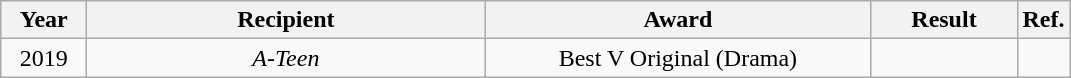<table class="wikitable">
<tr>
<th width="50">Year</th>
<th width="258">Recipient</th>
<th width="250">Award</th>
<th width="90">Result</th>
<th width="20">Ref.</th>
</tr>
<tr>
<td align="center" rowspan="1">2019</td>
<td align="center" rowspan="1"><em>A-Teen</em></td>
<td align="center">Best V Original (Drama)</td>
<td></td>
<td></td>
</tr>
</table>
